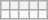<table class="wikitable" style="font-size:82%">
<tr>
<th width=20%></th>
<th width=20%></th>
<th width=20%></th>
<th width=20%></th>
<th width=20%></th>
</tr>
<tr>
<td valign=top></td>
<td valign=top></td>
<td valign=top></td>
<td valign=top></td>
<td valign=top></td>
</tr>
</table>
